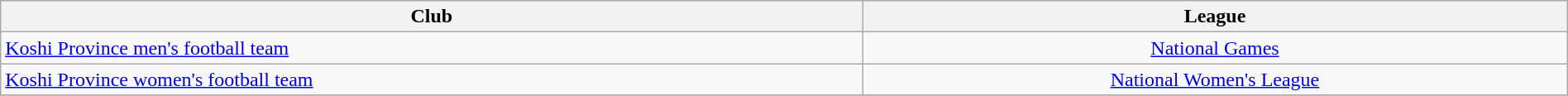<table class="wikitable sortable" width="100%">
<tr>
<th !width="55%">Club</th>
<th width="45%">League</th>
</tr>
<tr>
<td><a href='#'>Koshi Province men's football team</a></td>
<td align="center"><a href='#'>National Games</a></td>
</tr>
<tr>
<td><a href='#'>Koshi Province women's football team</a></td>
<td align="center"><a href='#'>National Women's League</a></td>
</tr>
<tr>
</tr>
</table>
